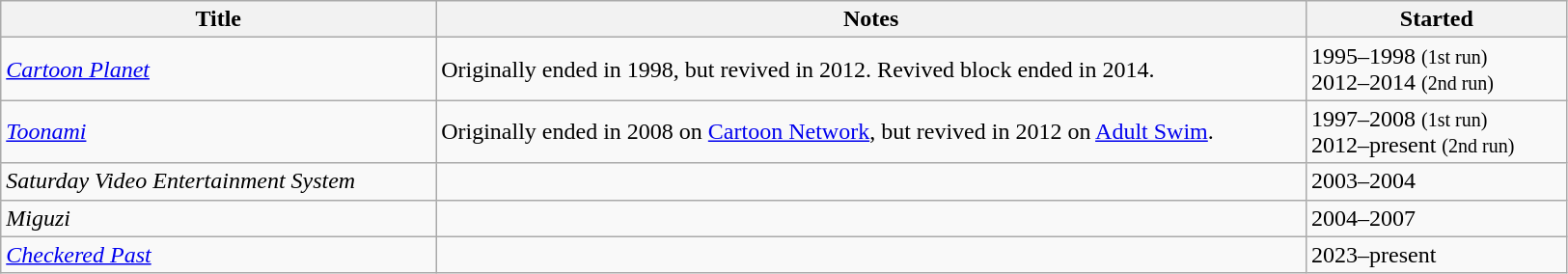<table class="wikitable sortable" style="width: auto style="width:100%; table-layout: fixed">
<tr>
<th width="25%">Title</th>
<th width="50%">Notes</th>
<th width="15%">Started</th>
</tr>
<tr>
<td><em><a href='#'>Cartoon Planet</a></em></td>
<td>Originally ended in 1998, but revived in 2012. Revived block ended in 2014.</td>
<td>1995–1998 <small>(1st run)</small><br>2012–2014 <small>(2nd run)</small></td>
</tr>
<tr>
<td><em><a href='#'>Toonami</a></em></td>
<td>Originally ended in 2008 on <a href='#'>Cartoon Network</a>, but revived in 2012 on <a href='#'>Adult Swim</a>.</td>
<td>1997–2008 <small>(1st run)</small><br>2012–present <small>(2nd run)</small></td>
</tr>
<tr>
<td><em>Saturday Video Entertainment System</em></td>
<td></td>
<td>2003–2004</td>
</tr>
<tr>
<td><em>Miguzi</em></td>
<td></td>
<td>2004–2007</td>
</tr>
<tr>
<td><em><a href='#'>Checkered Past</a></em></td>
<td></td>
<td>2023–present</td>
</tr>
</table>
